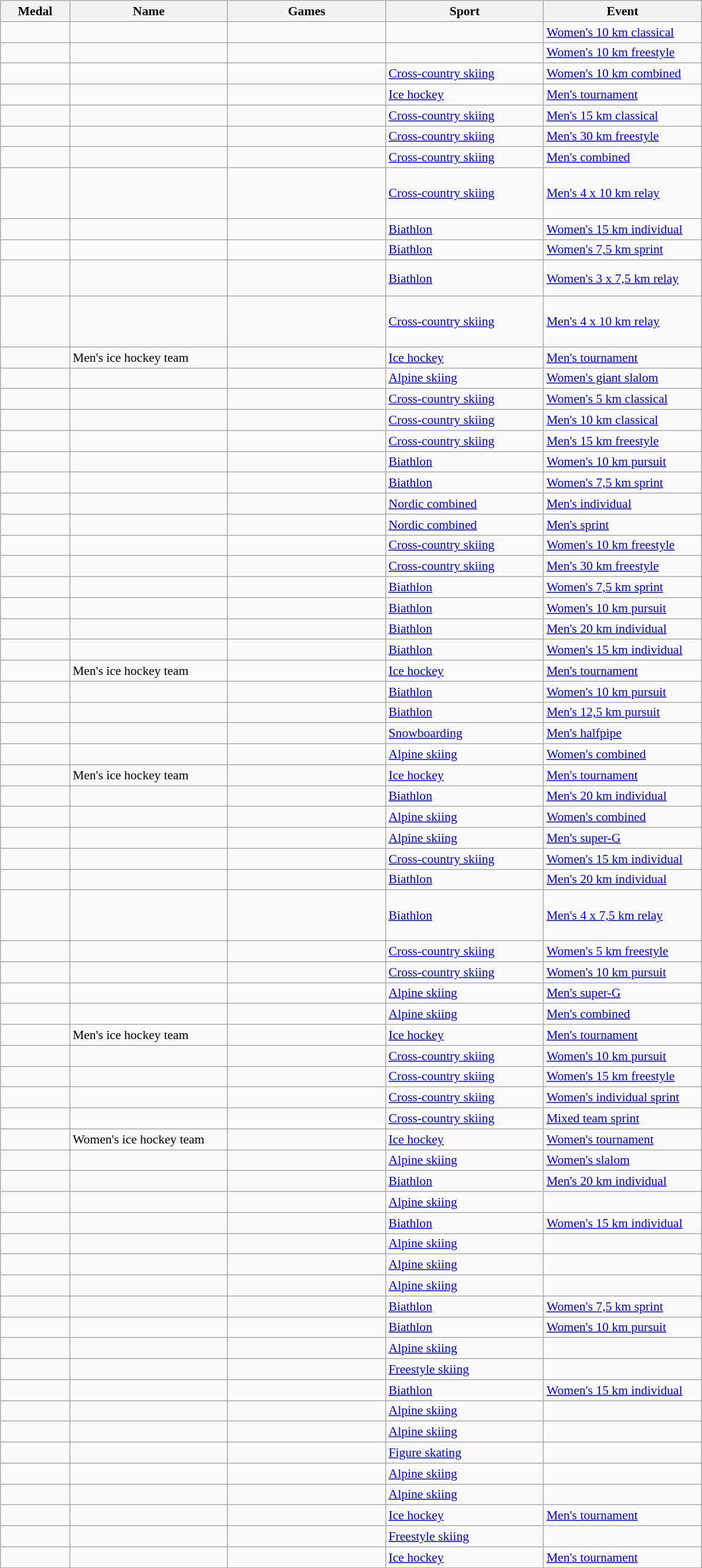<table class="wikitable" style="text-align:left; font-size:90%;">
<tr>
<th style="width:5em">Medal</th>
<th style="width:12em">Name</th>
<th style="width:12em">Games</th>
<th style="width:12em">Sport</th>
<th style="width:12em">Event</th>
</tr>
<tr>
<td></td>
<td></td>
<td></td>
<td></td>
<td><a href='#'>Women's 10 km classical</a></td>
</tr>
<tr>
<td></td>
<td></td>
<td></td>
<td> </td>
<td><a href='#'>Women's 10 km freestyle</a></td>
</tr>
<tr>
<td></td>
<td></td>
<td></td>
<td> <a href='#'>Cross-country skiing</a></td>
<td><a href='#'>Women's 10 km combined</a></td>
</tr>
<tr>
<td></td>
<td></td>
<td></td>
<td> <a href='#'>Ice hockey</a></td>
<td><a href='#'>Men's tournament</a></td>
</tr>
<tr>
<td></td>
<td></td>
<td></td>
<td> <a href='#'>Cross-country skiing</a></td>
<td><a href='#'>Men's 15 km classical</a></td>
</tr>
<tr>
<td></td>
<td></td>
<td></td>
<td> <a href='#'>Cross-country skiing</a></td>
<td><a href='#'>Men's 30 km freestyle</a></td>
</tr>
<tr>
<td></td>
<td></td>
<td></td>
<td> <a href='#'>Cross-country skiing</a></td>
<td><a href='#'>Men's combined</a></td>
</tr>
<tr>
<td></td>
<td><br><br><br></td>
<td></td>
<td> <a href='#'>Cross-country skiing</a></td>
<td><a href='#'>Men's 4 x 10 km relay</a></td>
</tr>
<tr>
<td></td>
<td></td>
<td></td>
<td> <a href='#'>Biathlon</a></td>
<td><a href='#'>Women's 15 km individual</a></td>
</tr>
<tr>
<td></td>
<td></td>
<td></td>
<td> <a href='#'>Biathlon</a></td>
<td><a href='#'>Women's 7,5 km sprint</a></td>
</tr>
<tr>
<td></td>
<td><br><br></td>
<td></td>
<td> <a href='#'>Biathlon</a></td>
<td><a href='#'>Women's 3 x 7,5 km relay</a></td>
</tr>
<tr>
<td></td>
<td><br><br><br></td>
<td></td>
<td> <a href='#'>Cross-country skiing</a></td>
<td><a href='#'>Men's 4 x 10 km relay</a></td>
</tr>
<tr>
<td></td>
<td>Men's ice hockey team</td>
<td></td>
<td> <a href='#'>Ice hockey</a></td>
<td><a href='#'>Men's tournament</a></td>
</tr>
<tr>
<td></td>
<td></td>
<td></td>
<td> <a href='#'>Alpine skiing</a></td>
<td><a href='#'>Women's giant slalom</a></td>
</tr>
<tr>
<td></td>
<td></td>
<td></td>
<td> <a href='#'>Cross-country skiing</a></td>
<td><a href='#'>Women's 5 km classical</a></td>
</tr>
<tr>
<td></td>
<td></td>
<td></td>
<td> <a href='#'>Cross-country skiing</a></td>
<td><a href='#'>Men's 10 km classical</a></td>
</tr>
<tr>
<td></td>
<td></td>
<td></td>
<td> <a href='#'>Cross-country skiing</a></td>
<td><a href='#'>Men's 15 km freestyle</a></td>
</tr>
<tr>
<td></td>
<td></td>
<td></td>
<td> <a href='#'>Biathlon</a></td>
<td><a href='#'>Women's 10 km pursuit</a></td>
</tr>
<tr>
<td></td>
<td></td>
<td></td>
<td> <a href='#'>Biathlon</a></td>
<td><a href='#'>Women's 7,5 km sprint</a></td>
</tr>
<tr>
<td></td>
<td></td>
<td></td>
<td> <a href='#'>Nordic combined</a></td>
<td><a href='#'>Men's individual</a></td>
</tr>
<tr>
<td></td>
<td></td>
<td></td>
<td> <a href='#'>Nordic combined</a></td>
<td><a href='#'>Men's sprint</a></td>
</tr>
<tr>
<td></td>
<td></td>
<td></td>
<td> <a href='#'>Cross-country skiing</a></td>
<td><a href='#'>Women's 10 km freestyle</a></td>
</tr>
<tr>
<td></td>
<td></td>
<td></td>
<td> <a href='#'>Cross-country skiing</a></td>
<td><a href='#'>Men's 30 km freestyle</a></td>
</tr>
<tr>
<td></td>
<td></td>
<td></td>
<td> <a href='#'>Biathlon</a></td>
<td><a href='#'>Women's 7,5 km sprint</a></td>
</tr>
<tr>
<td></td>
<td></td>
<td></td>
<td> <a href='#'>Biathlon</a></td>
<td><a href='#'>Women's 10 km pursuit</a></td>
</tr>
<tr>
<td></td>
<td></td>
<td></td>
<td> <a href='#'>Biathlon</a></td>
<td><a href='#'>Men's 20 km individual</a></td>
</tr>
<tr>
<td></td>
<td></td>
<td></td>
<td> <a href='#'>Biathlon</a></td>
<td><a href='#'>Women's 15 km individual</a></td>
</tr>
<tr>
<td></td>
<td>Men's ice hockey team</td>
<td></td>
<td> <a href='#'>Ice hockey</a></td>
<td><a href='#'>Men's tournament</a></td>
</tr>
<tr>
<td></td>
<td></td>
<td></td>
<td> <a href='#'>Biathlon</a></td>
<td><a href='#'>Women's 10 km pursuit</a></td>
</tr>
<tr>
<td></td>
<td></td>
<td></td>
<td> <a href='#'>Biathlon</a></td>
<td><a href='#'>Men's 12,5 km pursuit</a></td>
</tr>
<tr>
<td></td>
<td></td>
<td></td>
<td> <a href='#'>Snowboarding</a></td>
<td><a href='#'>Men's halfpipe</a></td>
</tr>
<tr>
<td></td>
<td></td>
<td></td>
<td> <a href='#'>Alpine skiing</a></td>
<td><a href='#'>Women's combined</a></td>
</tr>
<tr>
<td></td>
<td>Men's ice hockey team</td>
<td></td>
<td> <a href='#'>Ice hockey</a></td>
<td><a href='#'>Men's tournament</a></td>
</tr>
<tr>
<td></td>
<td></td>
<td></td>
<td> <a href='#'>Biathlon</a></td>
<td><a href='#'>Men's 20 km individual</a></td>
</tr>
<tr>
<td></td>
<td></td>
<td></td>
<td> <a href='#'>Alpine skiing</a></td>
<td><a href='#'>Women's combined</a></td>
</tr>
<tr>
<td></td>
<td></td>
<td></td>
<td> <a href='#'>Alpine skiing</a></td>
<td><a href='#'>Men's super-G</a></td>
</tr>
<tr>
<td></td>
<td></td>
<td></td>
<td> <a href='#'>Cross-country skiing</a></td>
<td><a href='#'>Women's 15 km individual</a></td>
</tr>
<tr>
<td></td>
<td></td>
<td></td>
<td> <a href='#'>Biathlon</a></td>
<td><a href='#'>Men's 20 km individual</a></td>
</tr>
<tr>
<td></td>
<td><br><br><br></td>
<td></td>
<td> <a href='#'>Biathlon</a></td>
<td><a href='#'>Men's 4 x 7,5 km relay</a></td>
</tr>
<tr>
<td></td>
<td></td>
<td></td>
<td> <a href='#'>Cross-country skiing</a></td>
<td><a href='#'>Women's 5 km freestyle</a></td>
</tr>
<tr>
<td></td>
<td></td>
<td></td>
<td> <a href='#'>Cross-country skiing</a></td>
<td><a href='#'>Women's 10 km pursuit</a></td>
</tr>
<tr>
<td></td>
<td></td>
<td></td>
<td> <a href='#'>Alpine skiing</a></td>
<td><a href='#'>Men's super-G</a></td>
</tr>
<tr>
<td></td>
<td></td>
<td></td>
<td> <a href='#'>Alpine skiing</a></td>
<td><a href='#'>Men's combined</a></td>
</tr>
<tr>
<td></td>
<td>Men's ice hockey team</td>
<td></td>
<td> <a href='#'>Ice hockey</a></td>
<td><a href='#'>Men's tournament</a></td>
</tr>
<tr>
<td></td>
<td></td>
<td></td>
<td> <a href='#'>Cross-country skiing</a></td>
<td><a href='#'>Women's 10 km pursuit</a></td>
</tr>
<tr>
<td></td>
<td></td>
<td></td>
<td> <a href='#'>Cross-country skiing</a></td>
<td><a href='#'>Women's 15 km freestyle</a></td>
</tr>
<tr>
<td></td>
<td></td>
<td></td>
<td> <a href='#'>Cross-country skiing</a></td>
<td><a href='#'>Women's individual sprint</a></td>
</tr>
<tr>
<td></td>
<td><br></td>
<td></td>
<td> <a href='#'>Cross-country skiing</a></td>
<td><a href='#'>Mixed team sprint</a></td>
</tr>
<tr>
<td></td>
<td>Women's ice hockey team</td>
<td></td>
<td> <a href='#'>Ice hockey</a></td>
<td><a href='#'>Women's tournament</a></td>
</tr>
<tr>
<td></td>
<td></td>
<td></td>
<td> <a href='#'>Alpine skiing</a></td>
<td><a href='#'>Women's slalom</a></td>
</tr>
<tr>
<td></td>
<td></td>
<td></td>
<td> <a href='#'>Biathlon</a></td>
<td><a href='#'>Men's 20 km individual</a></td>
</tr>
<tr>
<td></td>
<td></td>
<td></td>
<td> <a href='#'>Alpine skiing</a></td>
<td></td>
</tr>
<tr>
<td></td>
<td></td>
<td></td>
<td> <a href='#'>Biathlon</a></td>
<td><a href='#'>Women's 15 km individual</a></td>
</tr>
<tr>
<td></td>
<td></td>
<td></td>
<td> <a href='#'>Alpine skiing</a></td>
<td></td>
</tr>
<tr>
<td></td>
<td></td>
<td></td>
<td> <a href='#'>Alpine skiing</a></td>
<td></td>
</tr>
<tr>
<td></td>
<td></td>
<td></td>
<td> <a href='#'>Alpine skiing</a></td>
<td></td>
</tr>
<tr>
<td></td>
<td></td>
<td></td>
<td> <a href='#'>Biathlon</a></td>
<td><a href='#'>Women's 7,5 km sprint</a></td>
</tr>
<tr>
<td></td>
<td></td>
<td></td>
<td> <a href='#'>Biathlon</a></td>
<td><a href='#'>Women's 10 km pursuit</a></td>
</tr>
<tr>
<td></td>
<td></td>
<td></td>
<td> <a href='#'>Alpine skiing</a></td>
<td></td>
</tr>
<tr>
<td></td>
<td></td>
<td></td>
<td> <a href='#'>Freestyle skiing</a></td>
<td></td>
</tr>
<tr>
<td></td>
<td></td>
<td></td>
<td> <a href='#'>Biathlon</a></td>
<td><a href='#'>Women's 15 km individual</a></td>
</tr>
<tr>
<td></td>
<td></td>
<td></td>
<td> <a href='#'>Alpine skiing</a></td>
<td></td>
</tr>
<tr>
<td></td>
<td></td>
<td></td>
<td> <a href='#'>Alpine skiing</a></td>
<td></td>
</tr>
<tr>
<td></td>
<td><br></td>
<td></td>
<td> <a href='#'>Figure skating</a></td>
<td></td>
</tr>
<tr>
<td></td>
<td></td>
<td></td>
<td> <a href='#'>Alpine skiing</a></td>
<td></td>
</tr>
<tr>
<td></td>
<td></td>
<td></td>
<td> <a href='#'>Alpine skiing</a></td>
<td></td>
</tr>
<tr>
<td></td>
<td></td>
<td></td>
<td> <a href='#'>Ice hockey</a></td>
<td><a href='#'>Men's tournament</a></td>
</tr>
<tr>
<td></td>
<td></td>
<td></td>
<td> <a href='#'>Freestyle skiing</a></td>
<td></td>
</tr>
<tr>
<td></td>
<td></td>
<td></td>
<td> <a href='#'>Ice hockey</a></td>
<td><a href='#'>Men's tournament</a></td>
</tr>
<tr>
</tr>
</table>
